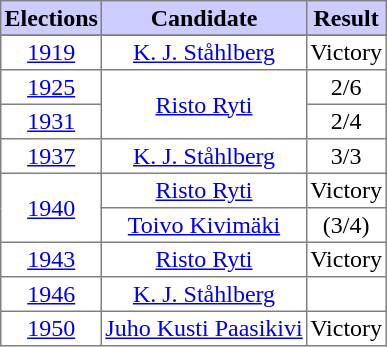<table class="toccolours" border=1 cellspacing=0 cellpadding=2 style="text-align:center; border-collapse:collapse;">
<tr style="background:#ccccff">
<th>Elections</th>
<th>Candidate</th>
<th>Result</th>
</tr>
<tr style="background:#ccccff">
</tr>
<tr>
<td><a href='#'>1919</a></td>
<td><a href='#'>K. J. Ståhlberg</a></td>
<td>Victory</td>
</tr>
<tr>
<td><a href='#'>1925</a></td>
<td rowspan=2><a href='#'>Risto Ryti</a></td>
<td>2/6</td>
</tr>
<tr>
<td><a href='#'>1931</a></td>
<td>2/4</td>
</tr>
<tr>
<td><a href='#'>1937</a></td>
<td><a href='#'>K. J. Ståhlberg</a></td>
<td>3/3</td>
</tr>
<tr>
<td rowspan=2><a href='#'>1940</a></td>
<td><a href='#'>Risto Ryti</a></td>
<td>Victory</td>
</tr>
<tr>
<td><a href='#'>Toivo Kivimäki</a></td>
<td>(3/4)</td>
</tr>
<tr>
<td><a href='#'>1943</a></td>
<td><a href='#'>Risto Ryti</a></td>
<td>Victory</td>
</tr>
<tr>
<td><a href='#'>1946</a></td>
<td><a href='#'>K. J. Ståhlberg</a></td>
<td></td>
</tr>
<tr>
<td><a href='#'>1950</a></td>
<td><a href='#'>Juho Kusti Paasikivi</a></td>
<td>Victory</td>
</tr>
</table>
